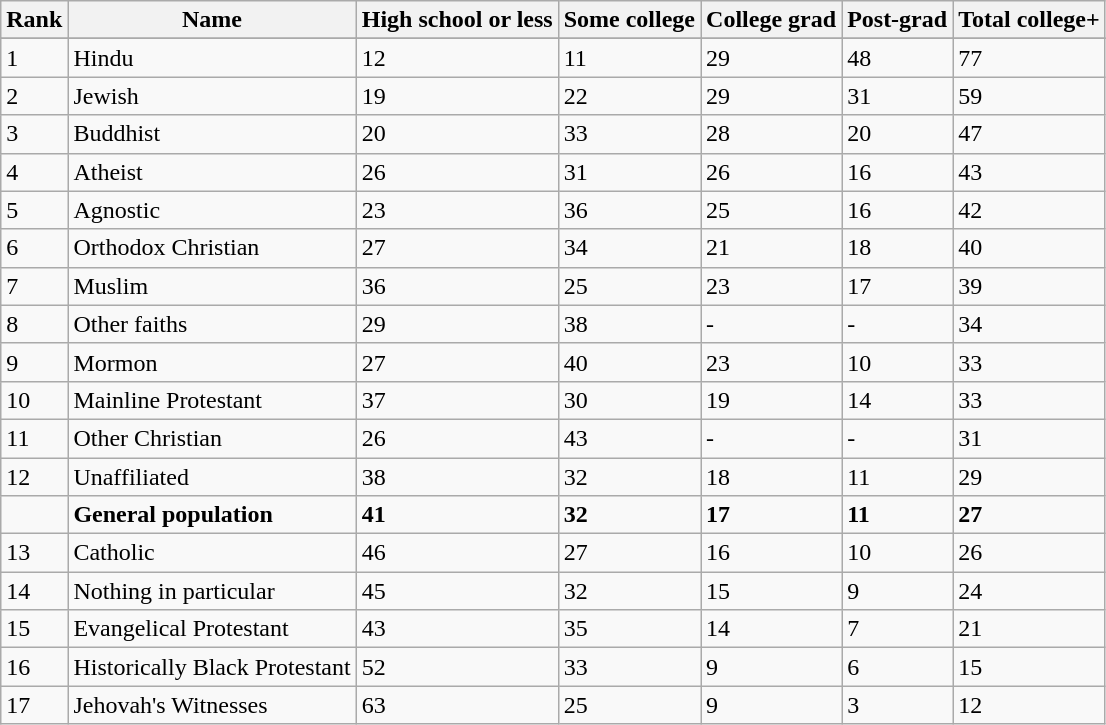<table class="wikitable sortable">
<tr>
<th>Rank</th>
<th>Name</th>
<th>High school or less</th>
<th>Some college</th>
<th>College grad</th>
<th>Post-grad</th>
<th>Total college+</th>
</tr>
<tr>
</tr>
<tr>
<td>1</td>
<td>Hindu</td>
<td>12</td>
<td>11</td>
<td>29</td>
<td>48</td>
<td>77</td>
</tr>
<tr>
<td>2</td>
<td>Jewish</td>
<td>19</td>
<td>22</td>
<td>29</td>
<td>31</td>
<td>59</td>
</tr>
<tr>
<td>3</td>
<td>Buddhist</td>
<td>20</td>
<td>33</td>
<td>28</td>
<td>20</td>
<td>47</td>
</tr>
<tr>
<td>4</td>
<td>Atheist</td>
<td>26</td>
<td>31</td>
<td>26</td>
<td>16</td>
<td>43</td>
</tr>
<tr>
<td>5</td>
<td>Agnostic</td>
<td>23</td>
<td>36</td>
<td>25</td>
<td>16</td>
<td>42</td>
</tr>
<tr>
<td>6</td>
<td>Orthodox Christian</td>
<td>27</td>
<td>34</td>
<td>21</td>
<td>18</td>
<td>40</td>
</tr>
<tr>
<td>7</td>
<td>Muslim</td>
<td>36</td>
<td>25</td>
<td>23</td>
<td>17</td>
<td>39</td>
</tr>
<tr>
<td>8</td>
<td>Other faiths</td>
<td>29</td>
<td>38</td>
<td>-</td>
<td>-</td>
<td>34</td>
</tr>
<tr>
<td>9</td>
<td>Mormon</td>
<td>27</td>
<td>40</td>
<td>23</td>
<td>10</td>
<td>33</td>
</tr>
<tr>
<td>10</td>
<td>Mainline Protestant</td>
<td>37</td>
<td>30</td>
<td>19</td>
<td>14</td>
<td>33</td>
</tr>
<tr>
<td>11</td>
<td>Other Christian</td>
<td>26</td>
<td>43</td>
<td>-</td>
<td>-</td>
<td>31</td>
</tr>
<tr>
<td>12</td>
<td>Unaffiliated</td>
<td>38</td>
<td>32</td>
<td>18</td>
<td>11</td>
<td>29</td>
</tr>
<tr>
<td></td>
<td><strong>General population</strong></td>
<td><strong>41</strong></td>
<td><strong>32</strong></td>
<td><strong>17</strong></td>
<td><strong>11</strong></td>
<td><strong>27</strong></td>
</tr>
<tr>
<td>13</td>
<td>Catholic</td>
<td>46</td>
<td>27</td>
<td>16</td>
<td>10</td>
<td>26</td>
</tr>
<tr>
<td>14</td>
<td>Nothing in particular</td>
<td>45</td>
<td>32</td>
<td>15</td>
<td>9</td>
<td>24</td>
</tr>
<tr>
<td>15</td>
<td>Evangelical Protestant</td>
<td>43</td>
<td>35</td>
<td>14</td>
<td>7</td>
<td>21</td>
</tr>
<tr>
<td>16</td>
<td>Historically Black Protestant</td>
<td>52</td>
<td>33</td>
<td>9</td>
<td>6</td>
<td>15</td>
</tr>
<tr>
<td>17</td>
<td>Jehovah's Witnesses</td>
<td>63</td>
<td>25</td>
<td>9</td>
<td>3</td>
<td>12</td>
</tr>
</table>
